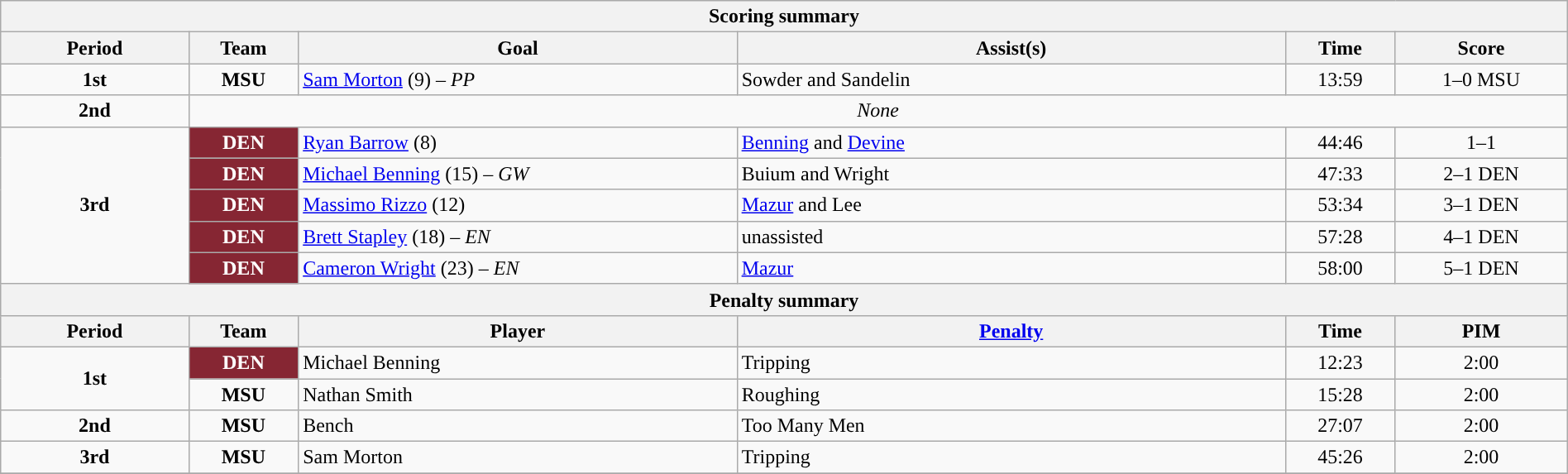<table style="width:100%;" class="wikitable">
<tr>
<th colspan=6>Scoring summary</th>
</tr>
<tr>
<th style="width:12%;">Period</th>
<th style="width:7%;">Team</th>
<th style="width:28%;">Goal</th>
<th style="width:35%;">Assist(s)</th>
<th style="width:7%;">Time</th>
<th style="width:11%;">Score</th>
</tr>
<tr>
<td style="text-align:center;" rowspan="1"><strong>1st</strong></td>
<td align=center><strong>MSU</strong></td>
<td><a href='#'>Sam Morton</a> (9) – <em>PP</em></td>
<td>Sowder and Sandelin</td>
<td align=center>13:59</td>
<td align=center>1–0 MSU</td>
</tr>
<tr>
<td style="text-align:center;" rowspan="1"><strong>2nd</strong></td>
<td style="text-align:center;" colspan="5"><em>None</em></td>
</tr>
<tr>
<td style="text-align:center;" rowspan="5"><strong>3rd</strong></td>
<td align=center style="color:white; background:#862633; "><strong>DEN</strong></td>
<td><a href='#'>Ryan Barrow</a> (8)</td>
<td><a href='#'>Benning</a> and <a href='#'>Devine</a></td>
<td align=center>44:46</td>
<td align=center>1–1</td>
</tr>
<tr>
<td align=center style="color:white; background:#862633; "><strong>DEN</strong></td>
<td><a href='#'>Michael Benning</a> (15) – <em>GW</em></td>
<td>Buium and Wright</td>
<td align=center>47:33</td>
<td align=center>2–1 DEN</td>
</tr>
<tr>
<td align=center style="color:white; background:#862633; "><strong>DEN</strong></td>
<td><a href='#'>Massimo Rizzo</a> (12)</td>
<td><a href='#'>Mazur</a> and Lee</td>
<td align=center>53:34</td>
<td align=center>3–1 DEN</td>
</tr>
<tr>
<td align=center style="color:white; background:#862633; "><strong>DEN</strong></td>
<td><a href='#'>Brett Stapley</a> (18) – <em>EN</em></td>
<td>unassisted</td>
<td align=center>57:28</td>
<td align=center>4–1 DEN</td>
</tr>
<tr>
<td align=center style="color:white; background:#862633; "><strong>DEN</strong></td>
<td><a href='#'>Cameron Wright</a> (23) – <em>EN</em></td>
<td><a href='#'>Mazur</a></td>
<td align=center>58:00</td>
<td align=center>5–1 DEN</td>
</tr>
<tr>
<th colspan=6>Penalty summary</th>
</tr>
<tr>
<th style="width:12%;">Period</th>
<th style="width:7%;">Team</th>
<th style="width:28%;">Player</th>
<th style="width:35%;"><a href='#'>Penalty</a></th>
<th style="width:7%;">Time</th>
<th style="width:11%;">PIM</th>
</tr>
<tr>
<td style="text-align:center;" rowspan="2"><strong>1st</strong></td>
<td align=center style="color:white; background:#862633; "><strong>DEN</strong></td>
<td>Michael Benning</td>
<td>Tripping</td>
<td align=center>12:23</td>
<td align=center>2:00</td>
</tr>
<tr>
<td align=center><strong>MSU</strong></td>
<td>Nathan Smith</td>
<td>Roughing</td>
<td align=center>15:28</td>
<td align=center>2:00</td>
</tr>
<tr>
<td style="text-align:center;" rowspan="1"><strong>2nd</strong></td>
<td align=center><strong>MSU</strong></td>
<td>Bench</td>
<td>Too Many Men</td>
<td align=center>27:07</td>
<td align=center>2:00</td>
</tr>
<tr>
<td style="text-align:center;" rowspan="1"><strong>3rd</strong></td>
<td align=center><strong>MSU</strong></td>
<td>Sam Morton</td>
<td>Tripping</td>
<td align=center>45:26</td>
<td align=center>2:00</td>
</tr>
<tr>
</tr>
</table>
